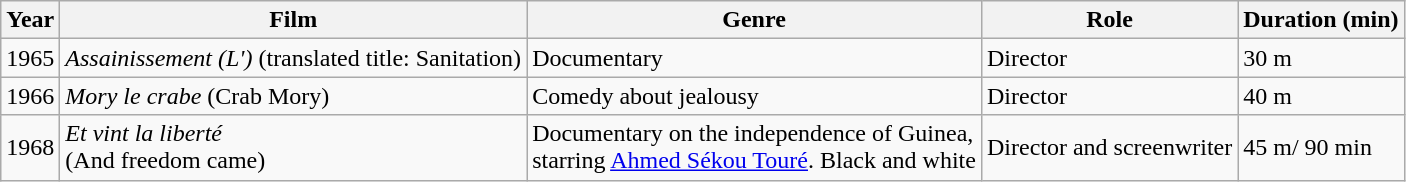<table class="wikitable">
<tr>
<th>Year</th>
<th>Film</th>
<th>Genre</th>
<th>Role</th>
<th>Duration (min)</th>
</tr>
<tr>
<td>1965</td>
<td><em>Assainissement (L')</em> (translated title: Sanitation)</td>
<td>Documentary</td>
<td>Director</td>
<td>30 m</td>
</tr>
<tr>
<td>1966</td>
<td><em>Mory le crabe</em> (Crab Mory)</td>
<td>Comedy about jealousy</td>
<td>Director</td>
<td>40 m</td>
</tr>
<tr>
<td>1968</td>
<td><em>Et vint la liberté</em><br>(And freedom came)</td>
<td>Documentary on the independence of Guinea,<br>starring <a href='#'>Ahmed Sékou Touré</a>. Black and white</td>
<td>Director and screenwriter</td>
<td>45 m/ 90 min</td>
</tr>
</table>
